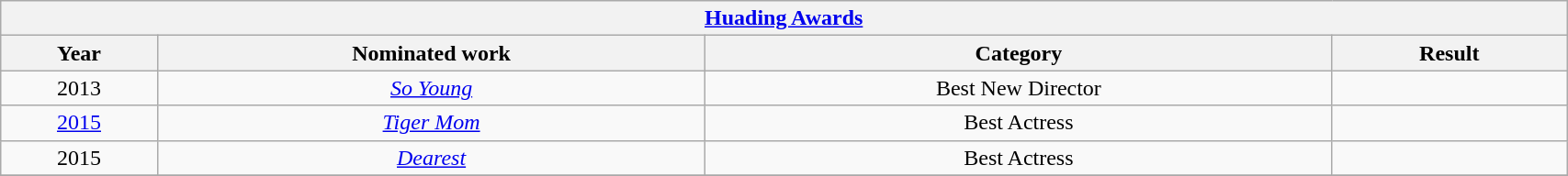<table width="90%" class="wikitable sortable">
<tr>
<th colspan="4" align="center"><a href='#'>Huading Awards</a></th>
</tr>
<tr>
<th width="10%">Year</th>
<th width="35%">Nominated work</th>
<th width="40%">Category</th>
<th width="15%">Result</th>
</tr>
<tr>
<td align="center">2013</td>
<td align="center"><em><a href='#'>So Young</a></em></td>
<td align="center">Best New Director</td>
<td></td>
</tr>
<tr>
<td align="center"><a href='#'>2015</a></td>
<td align="center"><em><a href='#'>Tiger Mom</a></em></td>
<td align="center">Best Actress</td>
<td></td>
</tr>
<tr>
<td align="center">2015</td>
<td align="center"><em><a href='#'>Dearest</a></em></td>
<td align="center" rowspan=1>Best Actress</td>
<td></td>
</tr>
<tr>
</tr>
</table>
